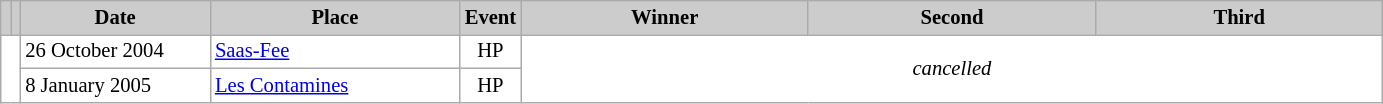<table class="wikitable plainrowheaders" style="background:#fff; font-size:86%; line-height:16px; border:grey solid 1px; border-collapse:collapse;">
<tr style="background:#ccc; text-align:center;">
<th scope="col" style="background:#ccc; width=20 px;"></th>
<th scope="col" style="background:#ccc; width=30 px;"></th>
<th scope="col" style="background:#ccc; width:120px;">Date</th>
<th scope="col" style="background:#ccc; width:160px;">Place</th>
<th scope="col" style="background:#ccc; width:15px;">Event</th>
<th scope="col" style="background:#ccc; width:185px;">Winner</th>
<th scope="col" style="background:#ccc; width:185px;">Second</th>
<th scope="col" style="background:#ccc; width:185px;">Third</th>
</tr>
<tr>
<td colspan=2 rowspan=2></td>
<td>26 October 2004</td>
<td> <a href='#'>Saas-Fee</a></td>
<td align=center>HP</td>
<td colspan=3 rowspan=2 align=center><em>cancelled</em></td>
</tr>
<tr>
<td>8 January 2005</td>
<td> <a href='#'>Les Contamines</a></td>
<td align=center>HP</td>
</tr>
</table>
